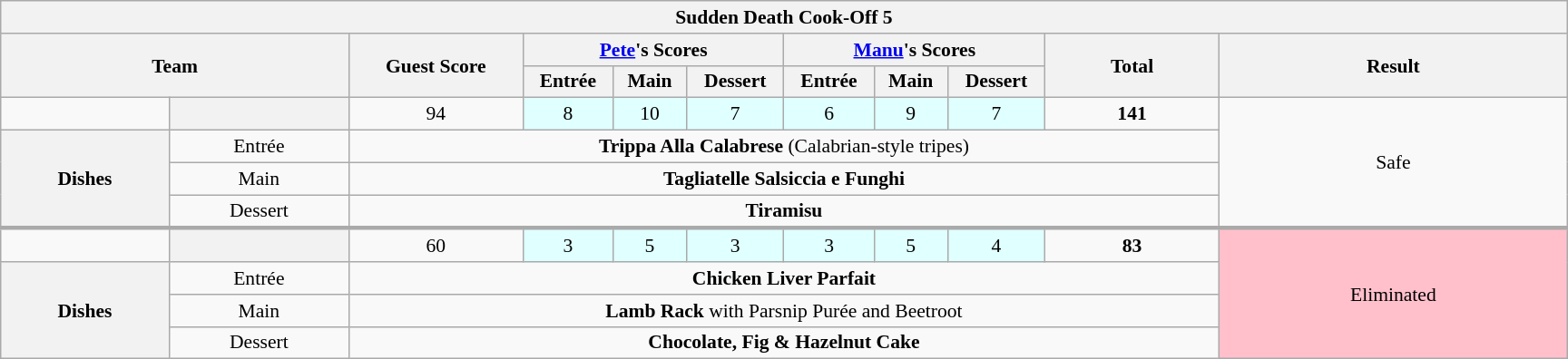<table class="wikitable plainrowheaders" style="text-align:center; font-size:90%; width:80em; margin-left: auto; margin-right: auto; border: none;">
<tr>
<th colspan="18" >Sudden Death Cook-Off 5</th>
</tr>
<tr>
<th rowspan="2" style="width:20%;" colspan="2">Team</th>
<th scope="col" rowspan="2" style="width:10%;">Guest Score<br><small></small></th>
<th scope="col" colspan="3" style="width:15%;"><a href='#'>Pete</a>'s Scores</th>
<th scope="col" colspan="3" style="width:15%;"><a href='#'>Manu</a>'s Scores</th>
<th scope="col" rowspan="2" style="width:10%;">Total<br><small></small></th>
<th scope="col" rowspan="2" style="width:20%;">Result</th>
</tr>
<tr>
<th scope="col">Entrée</th>
<th scope="col">Main</th>
<th scope="col">Dessert</th>
<th scope="col">Entrée</th>
<th scope="col">Main</th>
<th scope="col">Dessert</th>
</tr>
<tr>
<td></td>
<th style="text-align:centre"></th>
<td>94</td>
<td bgcolor="#e0ffff">8</td>
<td bgcolor="#e0ffff">10</td>
<td bgcolor="#e0ffff">7</td>
<td bgcolor="#e0ffff">6</td>
<td bgcolor="#e0ffff">9</td>
<td bgcolor="#e0ffff">7</td>
<td><strong>141</strong></td>
<td rowspan="4">Safe</td>
</tr>
<tr>
<th rowspan="3">Dishes</th>
<td>Entrée</td>
<td colspan="8"><strong>Trippa Alla Calabrese</strong> (Calabrian-style tripes)</td>
</tr>
<tr>
<td>Main</td>
<td colspan="8"><strong>Tagliatelle Salsiccia e Funghi</strong></td>
</tr>
<tr>
<td>Dessert</td>
<td colspan="8"><strong>Tiramisu</strong></td>
</tr>
<tr style="border-top:3px solid #aaa;">
<td></td>
<th style="text-align:centre"></th>
<td>60</td>
<td bgcolor="#e0ffff">3</td>
<td bgcolor="#e0ffff">5</td>
<td bgcolor="#e0ffff">3</td>
<td bgcolor="#e0ffff">3</td>
<td bgcolor="#e0ffff">5</td>
<td bgcolor="#e0ffff">4</td>
<td><strong>83</strong></td>
<td rowspan="4" style="background:pink">Eliminated</td>
</tr>
<tr>
<th rowspan="3">Dishes</th>
<td>Entrée</td>
<td colspan="8"><strong>Chicken Liver Parfait</strong></td>
</tr>
<tr>
<td>Main</td>
<td colspan="8"><strong>Lamb Rack</strong> with Parsnip Purée and Beetroot</td>
</tr>
<tr>
<td>Dessert</td>
<td colspan="8"><strong>Chocolate, Fig & Hazelnut Cake</strong></td>
</tr>
</table>
